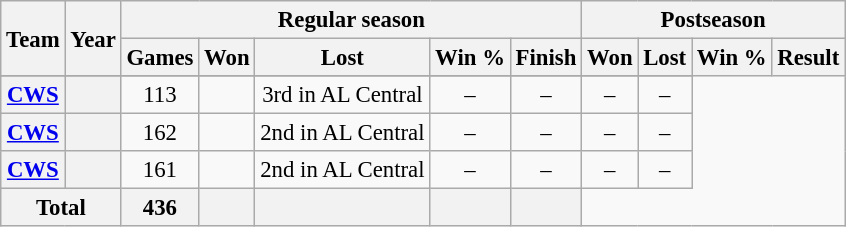<table class="wikitable" style="font-size: 95%; text-align:center;">
<tr>
<th rowspan="2">Team</th>
<th rowspan="2">Year</th>
<th colspan="5">Regular season</th>
<th colspan="4">Postseason</th>
</tr>
<tr>
<th>Games</th>
<th>Won</th>
<th>Lost</th>
<th>Win %</th>
<th>Finish</th>
<th>Won</th>
<th>Lost</th>
<th>Win %</th>
<th>Result</th>
</tr>
<tr>
</tr>
<tr>
<th><a href='#'>CWS</a></th>
<th></th>
<td>113</td>
<td></td>
<td>3rd in AL Central</td>
<td>–</td>
<td>–</td>
<td>–</td>
<td>–</td>
</tr>
<tr>
<th><a href='#'>CWS</a></th>
<th></th>
<td>162</td>
<td></td>
<td>2nd in AL Central</td>
<td>–</td>
<td>–</td>
<td>–</td>
<td>–</td>
</tr>
<tr>
<th><a href='#'>CWS</a></th>
<th></th>
<td>161</td>
<td></td>
<td>2nd in AL Central</td>
<td>–</td>
<td>–</td>
<td>–</td>
<td>–</td>
</tr>
<tr>
<th colspan="2">Total</th>
<th>436</th>
<th></th>
<th></th>
<th></th>
<th></th>
</tr>
</table>
